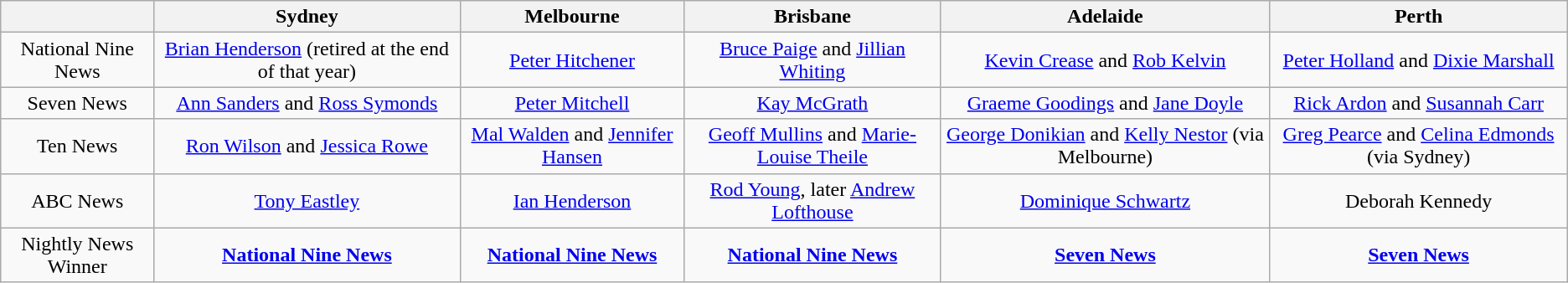<table class="wikitable">
<tr>
<th></th>
<th>Sydney</th>
<th>Melbourne</th>
<th>Brisbane</th>
<th>Adelaide</th>
<th>Perth</th>
</tr>
<tr style="text-align:center">
<td>National Nine News</td>
<td><a href='#'>Brian Henderson</a> (retired at the end of that year)</td>
<td><a href='#'>Peter Hitchener</a></td>
<td><a href='#'>Bruce Paige</a> and <a href='#'>Jillian Whiting</a></td>
<td><a href='#'>Kevin Crease</a> and <a href='#'>Rob Kelvin</a></td>
<td><a href='#'>Peter Holland</a> and <a href='#'>Dixie Marshall</a></td>
</tr>
<tr style="text-align:center">
<td>Seven News</td>
<td><a href='#'>Ann Sanders</a> and <a href='#'>Ross Symonds</a></td>
<td><a href='#'>Peter Mitchell</a></td>
<td><a href='#'>Kay McGrath</a></td>
<td><a href='#'>Graeme Goodings</a> and <a href='#'>Jane Doyle</a></td>
<td><a href='#'>Rick Ardon</a> and <a href='#'>Susannah Carr</a></td>
</tr>
<tr style="text-align:center">
<td>Ten News</td>
<td><a href='#'>Ron Wilson</a> and <a href='#'>Jessica Rowe</a></td>
<td><a href='#'>Mal Walden</a> and <a href='#'>Jennifer Hansen</a></td>
<td><a href='#'>Geoff Mullins</a> and <a href='#'>Marie-Louise Theile</a></td>
<td><a href='#'>George Donikian</a> and <a href='#'>Kelly Nestor</a> (via Melbourne)</td>
<td><a href='#'>Greg Pearce</a> and <a href='#'>Celina Edmonds</a> (via Sydney)</td>
</tr>
<tr style="text-align:center">
<td>ABC News</td>
<td><a href='#'>Tony Eastley</a></td>
<td><a href='#'>Ian Henderson</a></td>
<td><a href='#'>Rod Young</a>, later <a href='#'>Andrew Lofthouse</a></td>
<td><a href='#'>Dominique Schwartz</a></td>
<td>Deborah Kennedy</td>
</tr>
<tr style="text-align:center">
<td>Nightly News Winner</td>
<td><strong><a href='#'>National Nine News</a></strong></td>
<td><strong><a href='#'>National Nine News</a></strong></td>
<td><strong><a href='#'>National Nine News</a></strong></td>
<td><strong><a href='#'>Seven News</a></strong></td>
<td><strong><a href='#'>Seven News</a></strong></td>
</tr>
</table>
